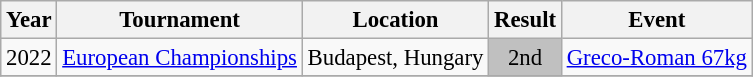<table class="wikitable" style="font-size:95%;">
<tr>
<th>Year</th>
<th>Tournament</th>
<th>Location</th>
<th>Result</th>
<th>Event</th>
</tr>
<tr>
<td>2022</td>
<td><a href='#'>European Championships</a></td>
<td>Budapest, Hungary</td>
<td align="center" bgcolor="silver">2nd</td>
<td><a href='#'>Greco-Roman 67kg</a></td>
</tr>
<tr>
</tr>
</table>
